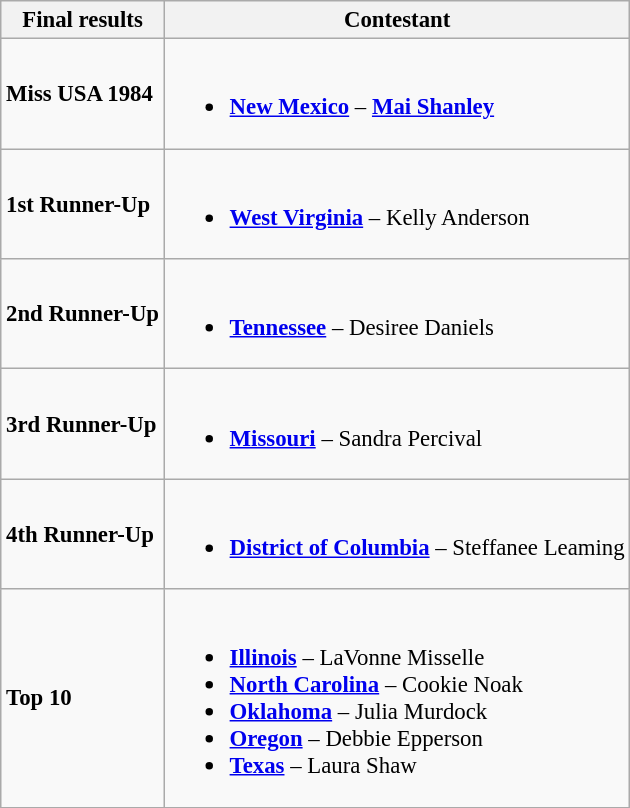<table class="wikitable sortable" style="font-size: 95%;">
<tr>
<th>Final results</th>
<th>Contestant</th>
</tr>
<tr>
<td><strong>Miss USA 1984</strong></td>
<td><br><ul><li><strong> <a href='#'>New Mexico</a></strong> – <strong><a href='#'>Mai Shanley</a></strong></li></ul></td>
</tr>
<tr>
<td><strong>1st Runner-Up</strong></td>
<td><br><ul><li><strong> <a href='#'>West Virginia</a></strong> – Kelly Anderson</li></ul></td>
</tr>
<tr>
<td><strong>2nd Runner-Up</strong></td>
<td><br><ul><li><strong> <a href='#'>Tennessee</a></strong> – Desiree Daniels</li></ul></td>
</tr>
<tr>
<td><strong>3rd Runner-Up</strong></td>
<td><br><ul><li><strong> <a href='#'>Missouri</a></strong> – Sandra Percival</li></ul></td>
</tr>
<tr>
<td><strong>4th Runner-Up</strong></td>
<td><br><ul><li><strong> <a href='#'>District of Columbia</a></strong> – Steffanee Leaming</li></ul></td>
</tr>
<tr>
<td><strong>Top 10</strong></td>
<td><br><ul><li><strong> <a href='#'>Illinois</a></strong> – LaVonne Misselle</li><li><strong> <a href='#'>North Carolina</a></strong> – Cookie Noak</li><li><strong> <a href='#'>Oklahoma</a></strong> – Julia  Murdock</li><li><strong> <a href='#'>Oregon</a></strong> – Debbie Epperson</li><li><strong> <a href='#'>Texas</a></strong> – Laura Shaw</li></ul></td>
</tr>
</table>
